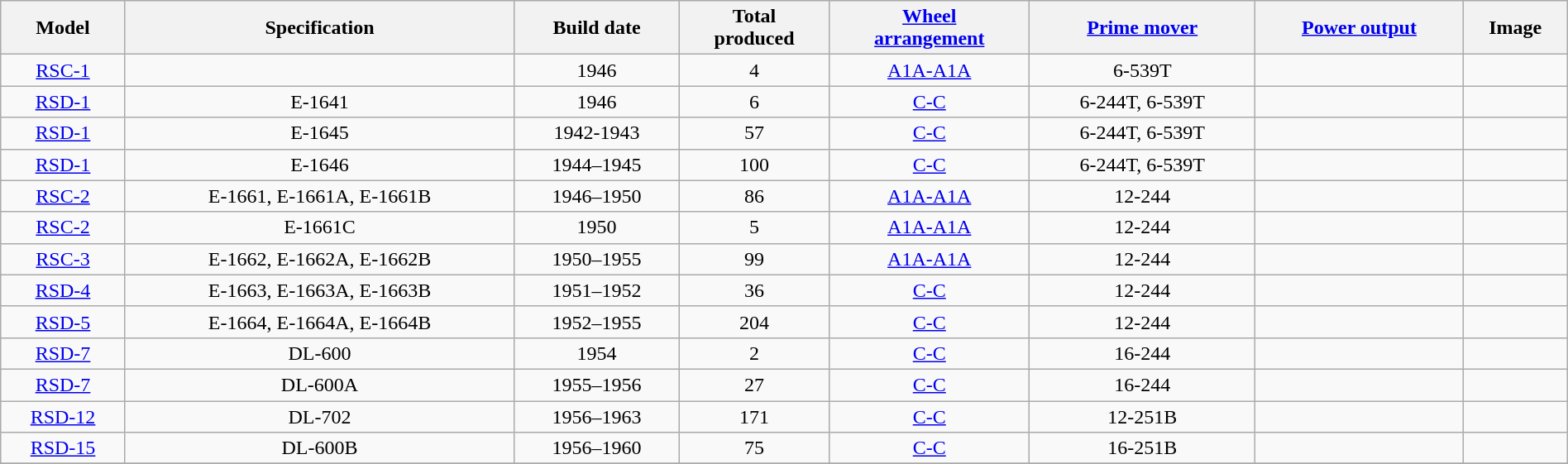<table class="wikitable sortable" style="width: 100%;text-align:center;">
<tr>
<th>Model</th>
<th>Specification</th>
<th>Build date</th>
<th>Total<br>produced</th>
<th><a href='#'>Wheel<br>arrangement</a></th>
<th><a href='#'>Prime mover</a></th>
<th><a href='#'>Power output</a></th>
<th class="unsortable">Image</th>
</tr>
<tr>
<td><a href='#'>RSC-1</a></td>
<td></td>
<td>1946</td>
<td>4</td>
<td><a href='#'>A1A-A1A</a></td>
<td>6-539T</td>
<td></td>
<td></td>
</tr>
<tr>
<td><a href='#'>RSD-1</a></td>
<td>E-1641</td>
<td>1946</td>
<td>6</td>
<td><a href='#'>C-C</a></td>
<td>6-244T, 6-539T</td>
<td></td>
<td></td>
</tr>
<tr>
<td><a href='#'>RSD-1</a></td>
<td>E-1645</td>
<td>1942-1943</td>
<td>57</td>
<td><a href='#'>C-C</a></td>
<td>6-244T, 6-539T</td>
<td></td>
<td></td>
</tr>
<tr>
<td><a href='#'>RSD-1</a></td>
<td>E-1646</td>
<td>1944–1945</td>
<td>100</td>
<td><a href='#'>C-C</a></td>
<td>6-244T, 6-539T</td>
<td></td>
<td></td>
</tr>
<tr>
<td><a href='#'>RSC-2</a></td>
<td>E-1661, E-1661A, E-1661B</td>
<td>1946–1950</td>
<td>86</td>
<td><a href='#'>A1A-A1A</a></td>
<td>12-244</td>
<td></td>
<td></td>
</tr>
<tr>
<td><a href='#'>RSC-2</a></td>
<td>E-1661C</td>
<td>1950</td>
<td>5</td>
<td><a href='#'>A1A-A1A</a></td>
<td>12-244</td>
<td></td>
<td></td>
</tr>
<tr>
<td><a href='#'>RSC-3</a></td>
<td>E-1662, E-1662A, E-1662B</td>
<td>1950–1955</td>
<td>99</td>
<td><a href='#'>A1A-A1A</a></td>
<td>12-244</td>
<td></td>
<td></td>
</tr>
<tr>
<td><a href='#'>RSD-4</a></td>
<td>E-1663, E-1663A, E-1663B</td>
<td>1951–1952</td>
<td>36</td>
<td><a href='#'>C-C</a></td>
<td>12-244</td>
<td></td>
<td></td>
</tr>
<tr>
<td><a href='#'>RSD-5</a></td>
<td>E-1664, E-1664A, E-1664B</td>
<td>1952–1955</td>
<td>204</td>
<td><a href='#'>C-C</a></td>
<td>12-244</td>
<td></td>
<td></td>
</tr>
<tr>
<td><a href='#'>RSD-7</a></td>
<td>DL-600</td>
<td>1954</td>
<td>2</td>
<td><a href='#'>C-C</a></td>
<td>16-244</td>
<td></td>
<td></td>
</tr>
<tr>
<td><a href='#'>RSD-7</a></td>
<td>DL-600A</td>
<td>1955–1956</td>
<td>27</td>
<td><a href='#'>C-C</a></td>
<td>16-244</td>
<td></td>
<td></td>
</tr>
<tr>
<td><a href='#'>RSD-12</a></td>
<td>DL-702</td>
<td>1956–1963</td>
<td>171</td>
<td><a href='#'>C-C</a></td>
<td>12-251B</td>
<td></td>
<td></td>
</tr>
<tr>
<td><a href='#'>RSD-15</a></td>
<td>DL-600B</td>
<td>1956–1960</td>
<td>75</td>
<td><a href='#'>C-C</a></td>
<td>16-251B</td>
<td></td>
<td></td>
</tr>
<tr>
</tr>
</table>
